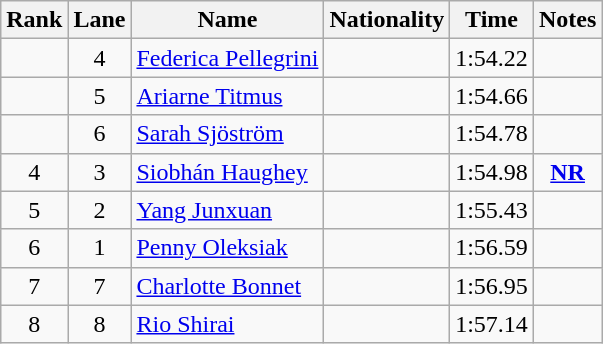<table class="wikitable sortable" style="text-align:center">
<tr>
<th>Rank</th>
<th>Lane</th>
<th>Name</th>
<th>Nationality</th>
<th>Time</th>
<th>Notes</th>
</tr>
<tr>
<td></td>
<td>4</td>
<td align=left><a href='#'>Federica Pellegrini</a></td>
<td align=left></td>
<td>1:54.22</td>
<td></td>
</tr>
<tr>
<td></td>
<td>5</td>
<td align=left><a href='#'>Ariarne Titmus</a></td>
<td align=left></td>
<td>1:54.66</td>
<td></td>
</tr>
<tr>
<td></td>
<td>6</td>
<td align=left><a href='#'>Sarah Sjöström</a></td>
<td align=left></td>
<td>1:54.78</td>
<td></td>
</tr>
<tr>
<td>4</td>
<td>3</td>
<td align=left><a href='#'>Siobhán Haughey</a></td>
<td align=left></td>
<td>1:54.98</td>
<td><strong><a href='#'>NR</a></strong></td>
</tr>
<tr>
<td>5</td>
<td>2</td>
<td align=left><a href='#'>Yang Junxuan</a></td>
<td align=left></td>
<td>1:55.43</td>
<td></td>
</tr>
<tr>
<td>6</td>
<td>1</td>
<td align=left><a href='#'>Penny Oleksiak</a></td>
<td align=left></td>
<td>1:56.59</td>
<td></td>
</tr>
<tr>
<td>7</td>
<td>7</td>
<td align=left><a href='#'>Charlotte Bonnet</a></td>
<td align=left></td>
<td>1:56.95</td>
<td></td>
</tr>
<tr>
<td>8</td>
<td>8</td>
<td align=left><a href='#'>Rio Shirai</a></td>
<td align=left></td>
<td>1:57.14</td>
<td></td>
</tr>
</table>
